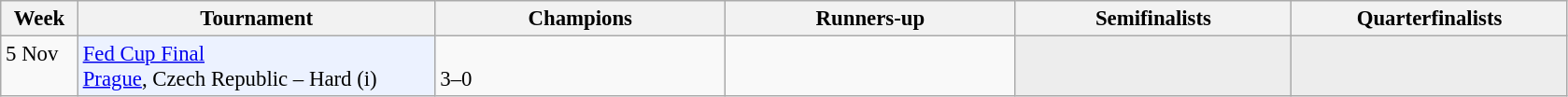<table class=wikitable style=font-size:95%>
<tr>
<th style="width:48px;">Week</th>
<th style="width:248px;">Tournament</th>
<th style="width:200px;">Champions</th>
<th style="width:200px;">Runners-up</th>
<th style="width:190px;">Semifinalists</th>
<th style="width:190px;">Quarterfinalists</th>
</tr>
<tr valign=top>
<td>5 Nov</td>
<td style="background:#ecf2ff;"><a href='#'>Fed Cup Final</a><br><a href='#'>Prague</a>, Czech Republic – Hard (i)</td>
<td><br>3–0</td>
<td></td>
<td style="background:#ededed;"></td>
<td style="background:#ededed;"></td>
</tr>
</table>
